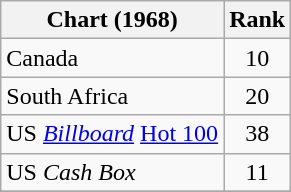<table class="wikitable sortable">
<tr>
<th align="left">Chart (1968)</th>
<th style="text-align:center;">Rank</th>
</tr>
<tr>
<td>Canada</td>
<td style="text-align:center;">10</td>
</tr>
<tr>
<td>South Africa</td>
<td align="center">20</td>
</tr>
<tr>
<td>US <em><a href='#'>Billboard</a></em> <a href='#'>Hot 100</a></td>
<td style="text-align:center;">38</td>
</tr>
<tr>
<td>US <em>Cash Box</em></td>
<td style="text-align:center;">11</td>
</tr>
<tr>
</tr>
</table>
